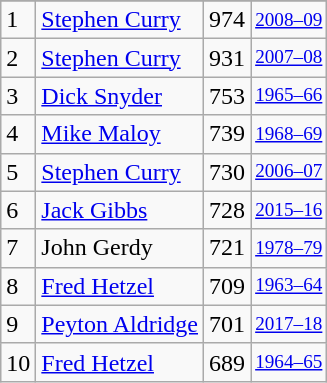<table class="wikitable">
<tr>
</tr>
<tr>
<td>1</td>
<td><a href='#'>Stephen Curry</a></td>
<td>974</td>
<td style="font-size:80%;"><a href='#'>2008–09</a></td>
</tr>
<tr>
<td>2</td>
<td><a href='#'>Stephen Curry</a></td>
<td>931</td>
<td style="font-size:80%;"><a href='#'>2007–08</a></td>
</tr>
<tr>
<td>3</td>
<td><a href='#'>Dick Snyder</a></td>
<td>753</td>
<td style="font-size:80%;"><a href='#'>1965–66</a></td>
</tr>
<tr>
<td>4</td>
<td><a href='#'>Mike Maloy</a></td>
<td>739</td>
<td style="font-size:80%;"><a href='#'>1968–69</a></td>
</tr>
<tr>
<td>5</td>
<td><a href='#'>Stephen Curry</a></td>
<td>730</td>
<td style="font-size:80%;"><a href='#'>2006–07</a></td>
</tr>
<tr>
<td>6</td>
<td><a href='#'>Jack Gibbs</a></td>
<td>728</td>
<td style="font-size:80%;"><a href='#'>2015–16</a></td>
</tr>
<tr>
<td>7</td>
<td>John Gerdy</td>
<td>721</td>
<td style="font-size:80%;"><a href='#'>1978–79</a></td>
</tr>
<tr>
<td>8</td>
<td><a href='#'>Fred Hetzel</a></td>
<td>709</td>
<td style="font-size:80%;"><a href='#'>1963–64</a></td>
</tr>
<tr>
<td>9</td>
<td><a href='#'>Peyton Aldridge</a></td>
<td>701</td>
<td style="font-size:80%;"><a href='#'>2017–18</a></td>
</tr>
<tr>
<td>10</td>
<td><a href='#'>Fred Hetzel</a></td>
<td>689</td>
<td style="font-size:80%;"><a href='#'>1964–65</a></td>
</tr>
</table>
